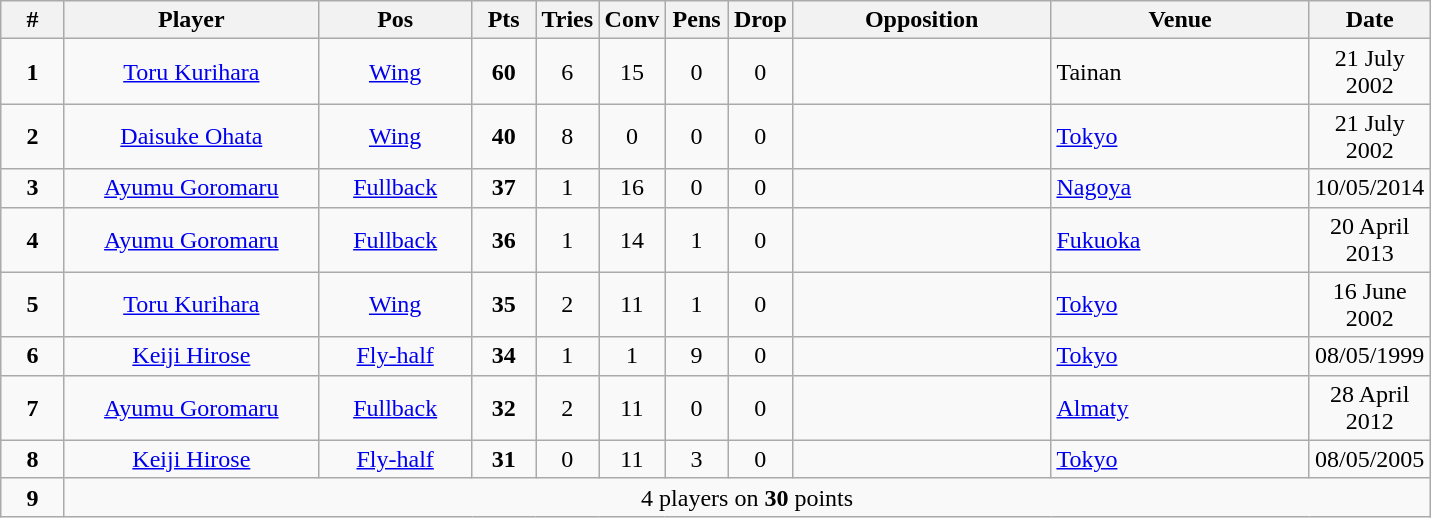<table class="wikitable" style="font-size:100%; text-align:center;">
<tr>
<th style="width:35px;">#</th>
<th style="width:162px;">Player</th>
<th style="width:95px;">Pos</th>
<th style="width:35px;">Pts</th>
<th style="width:35px;">Tries</th>
<th style="width:35px;">Conv</th>
<th style="width:35px;">Pens</th>
<th style="width:35px;">Drop</th>
<th style="width:165px;">Opposition</th>
<th style="width:165px;">Venue</th>
<th style="width:65px;">Date</th>
</tr>
<tr>
<td><strong>1</strong></td>
<td><a href='#'>Toru Kurihara</a></td>
<td><a href='#'>Wing</a></td>
<td><strong>60</strong></td>
<td>6</td>
<td>15</td>
<td>0</td>
<td>0</td>
<td style=text-align:left></td>
<td style=text-align:left> Tainan</td>
<td>21 July 2002</td>
</tr>
<tr>
<td><strong>2</strong></td>
<td><a href='#'>Daisuke Ohata</a></td>
<td><a href='#'>Wing</a></td>
<td><strong>40</strong></td>
<td>8</td>
<td>0</td>
<td>0</td>
<td>0</td>
<td style=text-align:left></td>
<td style=text-align:left> <a href='#'>Tokyo</a></td>
<td>21 July 2002</td>
</tr>
<tr>
<td><strong>3</strong></td>
<td><a href='#'>Ayumu Goromaru</a></td>
<td><a href='#'>Fullback</a></td>
<td><strong>37</strong></td>
<td>1</td>
<td>16</td>
<td>0</td>
<td>0</td>
<td style=text-align:left></td>
<td style=text-align:left> <a href='#'>Nagoya</a></td>
<td>10/05/2014</td>
</tr>
<tr>
<td><strong>4</strong></td>
<td><a href='#'>Ayumu Goromaru</a></td>
<td><a href='#'>Fullback</a></td>
<td><strong>36</strong></td>
<td>1</td>
<td>14</td>
<td>1</td>
<td>0</td>
<td style=text-align:left></td>
<td style=text-align:left> <a href='#'>Fukuoka</a></td>
<td>20 April 2013</td>
</tr>
<tr>
<td><strong>5</strong></td>
<td><a href='#'>Toru Kurihara</a></td>
<td><a href='#'>Wing</a></td>
<td><strong>35</strong></td>
<td>2</td>
<td>11</td>
<td>1</td>
<td>0</td>
<td style=text-align:left></td>
<td style=text-align:left> <a href='#'>Tokyo</a></td>
<td>16 June 2002</td>
</tr>
<tr>
<td><strong>6</strong></td>
<td><a href='#'>Keiji Hirose</a></td>
<td><a href='#'>Fly-half</a></td>
<td><strong>34</strong></td>
<td>1</td>
<td>1</td>
<td>9</td>
<td>0</td>
<td style=text-align:left></td>
<td style=text-align:left> <a href='#'>Tokyo</a></td>
<td>08/05/1999</td>
</tr>
<tr>
<td><strong>7</strong></td>
<td><a href='#'>Ayumu Goromaru</a></td>
<td><a href='#'>Fullback</a></td>
<td><strong>32</strong></td>
<td>2</td>
<td>11</td>
<td>0</td>
<td>0</td>
<td style=text-align:left></td>
<td style=text-align:left> <a href='#'>Almaty</a></td>
<td>28 April 2012</td>
</tr>
<tr>
<td><strong>8</strong></td>
<td><a href='#'>Keiji Hirose</a></td>
<td><a href='#'>Fly-half</a></td>
<td><strong>31</strong></td>
<td>0</td>
<td>11</td>
<td>3</td>
<td>0</td>
<td style=text-align:left></td>
<td style=text-align:left> <a href='#'>Tokyo</a></td>
<td>08/05/2005</td>
</tr>
<tr>
<td><strong>9</strong></td>
<td colspan=11>4 players on <strong>30</strong> points</td>
</tr>
</table>
